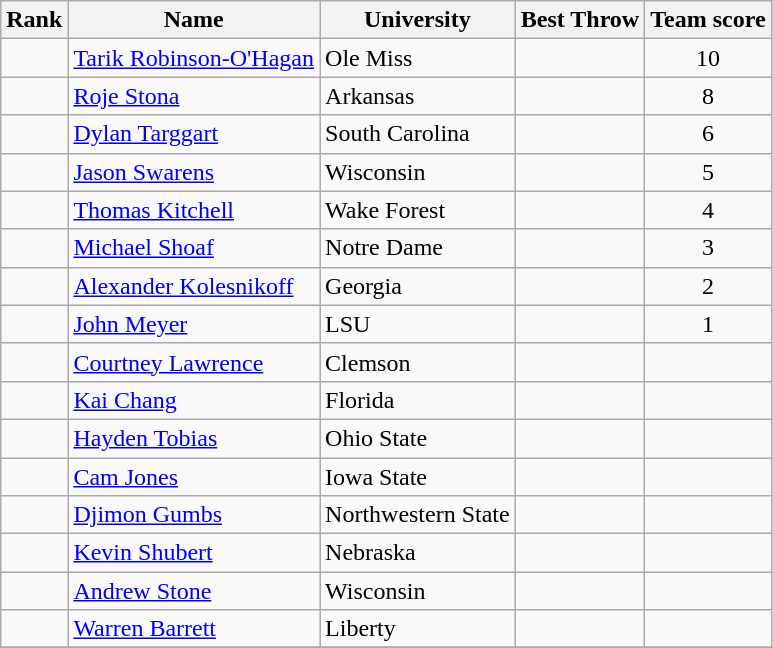<table class="wikitable sortable plainrowheaders" style="text-align:center">
<tr>
<th scope="col">Rank</th>
<th scope="col">Name</th>
<th scope="col">University</th>
<th scope="col">Best Throw</th>
<th scope="col">Team score</th>
</tr>
<tr>
<td></td>
<td align=left> <a href='#'>Tarik Robinson-O'Hagan</a></td>
<td align=left>Ole Miss</td>
<td><strong></strong></td>
<td>10</td>
</tr>
<tr>
<td></td>
<td align=left> <a href='#'>Roje Stona</a></td>
<td align=left>Arkansas</td>
<td><strong></strong></td>
<td>8</td>
</tr>
<tr>
<td></td>
<td align=left> <a href='#'>Dylan Targgart</a></td>
<td align=left>South Carolina</td>
<td><strong></strong></td>
<td>6</td>
</tr>
<tr>
<td></td>
<td align=left> <a href='#'>Jason Swarens</a></td>
<td align=left>Wisconsin</td>
<td><strong></strong></td>
<td>5</td>
</tr>
<tr>
<td></td>
<td align=left> <a href='#'>Thomas Kitchell</a></td>
<td align=left>Wake Forest</td>
<td><strong></strong></td>
<td>4</td>
</tr>
<tr>
<td></td>
<td align=left> <a href='#'>Michael Shoaf</a></td>
<td align=left>Notre Dame</td>
<td><strong></strong></td>
<td>3</td>
</tr>
<tr>
<td></td>
<td align=left> <a href='#'>Alexander Kolesnikoff</a></td>
<td align=left>Georgia</td>
<td><strong></strong></td>
<td>2</td>
</tr>
<tr>
<td></td>
<td align=left> <a href='#'>John Meyer</a></td>
<td align=left>LSU</td>
<td><strong></strong></td>
<td>1</td>
</tr>
<tr>
<td></td>
<td align=left> <a href='#'>Courtney Lawrence</a></td>
<td align=left>Clemson</td>
<td><strong></strong></td>
<td></td>
</tr>
<tr>
<td></td>
<td align=left> <a href='#'>Kai Chang</a></td>
<td align=left>Florida</td>
<td><strong></strong></td>
<td></td>
</tr>
<tr>
<td></td>
<td align=left> <a href='#'>Hayden Tobias</a></td>
<td align=left>Ohio State</td>
<td><strong></strong></td>
<td></td>
</tr>
<tr>
<td></td>
<td align=left> <a href='#'>Cam Jones</a></td>
<td align=left>Iowa State</td>
<td><strong></strong></td>
<td></td>
</tr>
<tr>
<td></td>
<td align=left> <a href='#'>Djimon Gumbs</a></td>
<td align=left>Northwestern State</td>
<td><strong></strong></td>
<td></td>
</tr>
<tr>
<td></td>
<td align=left> <a href='#'>Kevin Shubert</a></td>
<td align=left>Nebraska</td>
<td><strong></strong></td>
<td></td>
</tr>
<tr>
<td></td>
<td align=left> <a href='#'>Andrew Stone</a></td>
<td align=left>Wisconsin</td>
<td><strong></strong></td>
<td></td>
</tr>
<tr>
<td></td>
<td align=left> <a href='#'>Warren Barrett</a></td>
<td align=left>Liberty</td>
<td><strong></strong></td>
<td></td>
</tr>
<tr>
</tr>
</table>
